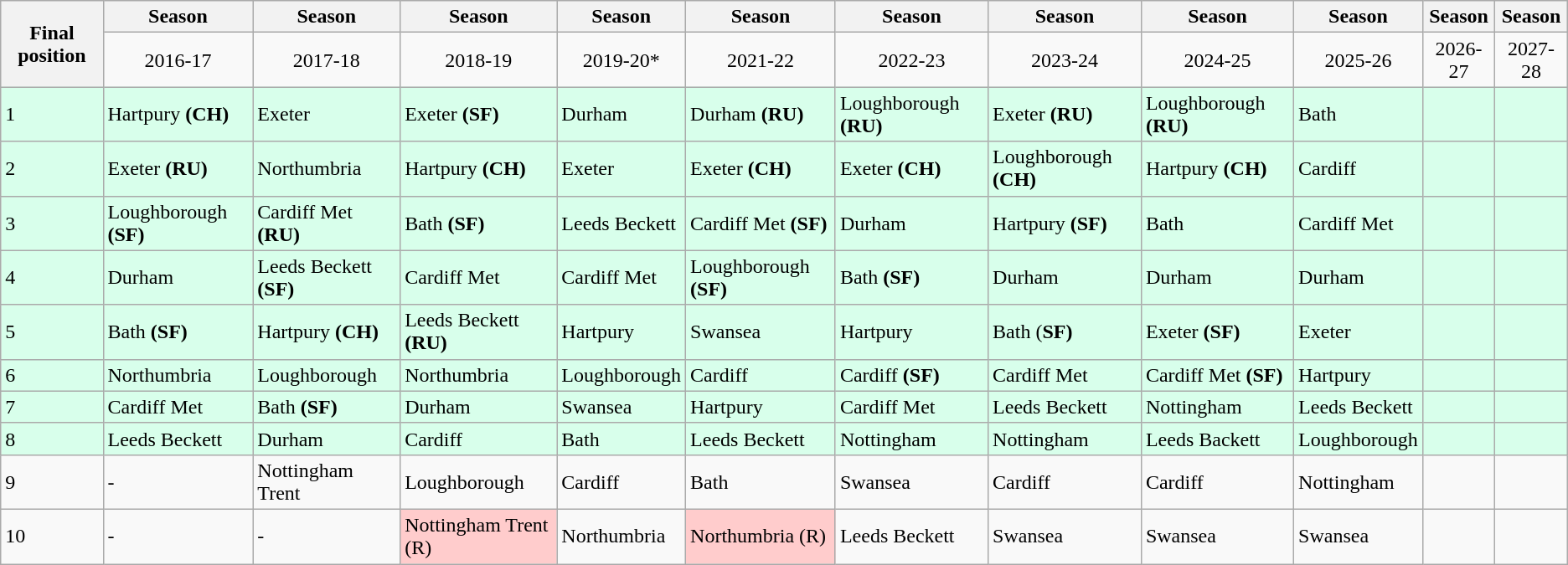<table class="wikitable">
<tr>
<th rowspan="2" style="text-align:center;">Final position</th>
<th style="text-align:center;">Season</th>
<th>Season</th>
<th>Season</th>
<th>Season</th>
<th>Season</th>
<th>Season</th>
<th>Season</th>
<th>Season</th>
<th>Season</th>
<th>Season</th>
<th>Season</th>
</tr>
<tr style="text-align:center;">
<td>2016-17</td>
<td>2017-18</td>
<td>2018-19</td>
<td>2019-20*</td>
<td>2021-22</td>
<td>2022-23</td>
<td>2023-24</td>
<td>2024-25</td>
<td>2025-26</td>
<td>2026-27</td>
<td>2027-28</td>
</tr>
<tr style="background-color:#d8ffeb;">
<td>1</td>
<td>Hartpury <strong>(CH)</strong></td>
<td>Exeter</td>
<td>Exeter <strong>(SF)</strong></td>
<td>Durham</td>
<td>Durham <strong>(RU)</strong></td>
<td>Loughborough <strong>(RU)</strong></td>
<td>Exeter <strong>(RU)</strong></td>
<td>Loughborough <strong>(RU)</strong></td>
<td>Bath</td>
<td></td>
<td></td>
</tr>
<tr style="background-color:#d8ffeb;">
<td>2</td>
<td>Exeter <strong>(RU)</strong></td>
<td>Northumbria</td>
<td>Hartpury <strong>(CH)</strong></td>
<td>Exeter</td>
<td>Exeter <strong>(CH)</strong></td>
<td>Exeter <strong>(CH)</strong></td>
<td>Loughborough <strong>(CH)</strong></td>
<td>Hartpury <strong>(CH)</strong></td>
<td>Cardiff</td>
<td></td>
<td></td>
</tr>
<tr style="background-color:#d8ffeb;">
<td>3</td>
<td>Loughborough <strong>(SF)</strong></td>
<td>Cardiff Met <strong>(RU)</strong></td>
<td>Bath <strong>(SF)</strong></td>
<td>Leeds Beckett</td>
<td>Cardiff Met <strong>(SF)</strong></td>
<td>Durham</td>
<td>Hartpury <strong>(SF)</strong></td>
<td>Bath</td>
<td>Cardiff Met</td>
<td></td>
<td></td>
</tr>
<tr style="background-color:#d8ffeb;">
<td>4</td>
<td>Durham</td>
<td>Leeds Beckett <strong>(SF)</strong></td>
<td>Cardiff Met</td>
<td>Cardiff Met</td>
<td>Loughborough <strong>(SF)</strong></td>
<td>Bath <strong>(SF)</strong></td>
<td>Durham</td>
<td>Durham</td>
<td>Durham</td>
<td></td>
<td></td>
</tr>
<tr style="background-color:#d8ffeb;">
<td>5</td>
<td>Bath <strong>(SF)</strong></td>
<td>Hartpury <strong>(CH)</strong></td>
<td>Leeds Beckett <strong>(RU)</strong></td>
<td>Hartpury</td>
<td>Swansea</td>
<td>Hartpury</td>
<td>Bath (<strong>SF)</strong></td>
<td>Exeter <strong>(SF)</strong></td>
<td>Exeter</td>
<td></td>
<td></td>
</tr>
<tr style="background-color:#d8ffeb;">
<td>6</td>
<td>Northumbria</td>
<td>Loughborough</td>
<td>Northumbria</td>
<td>Loughborough</td>
<td>Cardiff</td>
<td>Cardiff <strong>(SF)</strong></td>
<td>Cardiff Met</td>
<td>Cardiff Met <strong>(SF)</strong></td>
<td>Hartpury</td>
<td></td>
<td></td>
</tr>
<tr style="background-color:#d8ffeb;">
<td>7</td>
<td>Cardiff Met</td>
<td>Bath <strong>(SF)</strong></td>
<td>Durham</td>
<td>Swansea</td>
<td>Hartpury</td>
<td>Cardiff Met</td>
<td>Leeds Beckett</td>
<td>Nottingham</td>
<td>Leeds Beckett</td>
<td></td>
<td></td>
</tr>
<tr style="background-color:#d8ffeb;">
<td>8</td>
<td>Leeds Beckett</td>
<td>Durham</td>
<td>Cardiff</td>
<td>Bath</td>
<td>Leeds Beckett</td>
<td>Nottingham</td>
<td>Nottingham</td>
<td>Leeds Backett</td>
<td>Loughborough</td>
<td></td>
<td></td>
</tr>
<tr>
<td>9</td>
<td>-</td>
<td>Nottingham Trent</td>
<td>Loughborough</td>
<td>Cardiff</td>
<td>Bath</td>
<td>Swansea</td>
<td>Cardiff</td>
<td>Cardiff</td>
<td>Nottingham</td>
<td></td>
<td></td>
</tr>
<tr>
<td>10</td>
<td>-</td>
<td>-</td>
<td style="background-color:#ffcccc;">Nottingham Trent (R)</td>
<td>Northumbria</td>
<td style="background-color:#ffcccc;">Northumbria (R)</td>
<td>Leeds Beckett</td>
<td>Swansea</td>
<td>Swansea</td>
<td>Swansea</td>
<td></td>
<td></td>
</tr>
</table>
